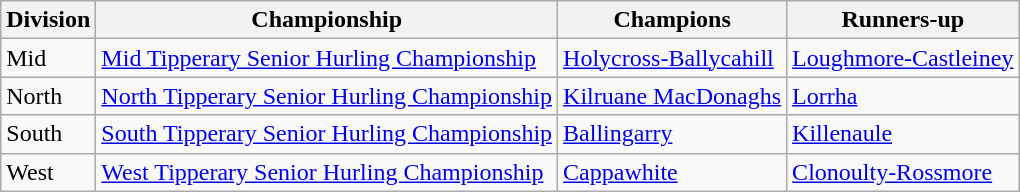<table class=wikitable>
<tr>
<th>Division</th>
<th>Championship</th>
<th>Champions</th>
<th>Runners-up</th>
</tr>
<tr>
<td>Mid</td>
<td><a href='#'>Mid Tipperary Senior Hurling Championship</a></td>
<td><a href='#'>Holycross-Ballycahill</a></td>
<td><a href='#'>Loughmore-Castleiney</a></td>
</tr>
<tr>
<td>North</td>
<td><a href='#'>North Tipperary Senior Hurling Championship</a></td>
<td><a href='#'>Kilruane MacDonaghs</a></td>
<td><a href='#'>Lorrha</a></td>
</tr>
<tr>
<td>South</td>
<td><a href='#'>South Tipperary Senior Hurling Championship</a></td>
<td><a href='#'>Ballingarry</a></td>
<td><a href='#'>Killenaule</a></td>
</tr>
<tr>
<td>West</td>
<td><a href='#'>West Tipperary Senior Hurling Championship</a></td>
<td><a href='#'>Cappawhite</a></td>
<td><a href='#'>Clonoulty-Rossmore</a></td>
</tr>
</table>
